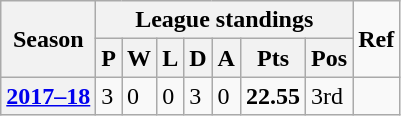<table class="wikitable">
<tr>
<th rowspan="2" scope="col">Season</th>
<th colspan="7" scope="col">League standings</th>
<td rowspan="2"><strong>Ref</strong></td>
</tr>
<tr>
<th scope="col">P</th>
<th scope="col">W</th>
<th scope="col">L</th>
<th scope="col">D</th>
<th scope="col">A</th>
<th scope="col">Pts</th>
<th scope="col">Pos</th>
</tr>
<tr>
<th scope="row"><a href='#'>2017–18</a></th>
<td>3</td>
<td>0</td>
<td>0</td>
<td>3</td>
<td>0</td>
<td><strong>22.55</strong></td>
<td>3rd</td>
<td></td>
</tr>
</table>
